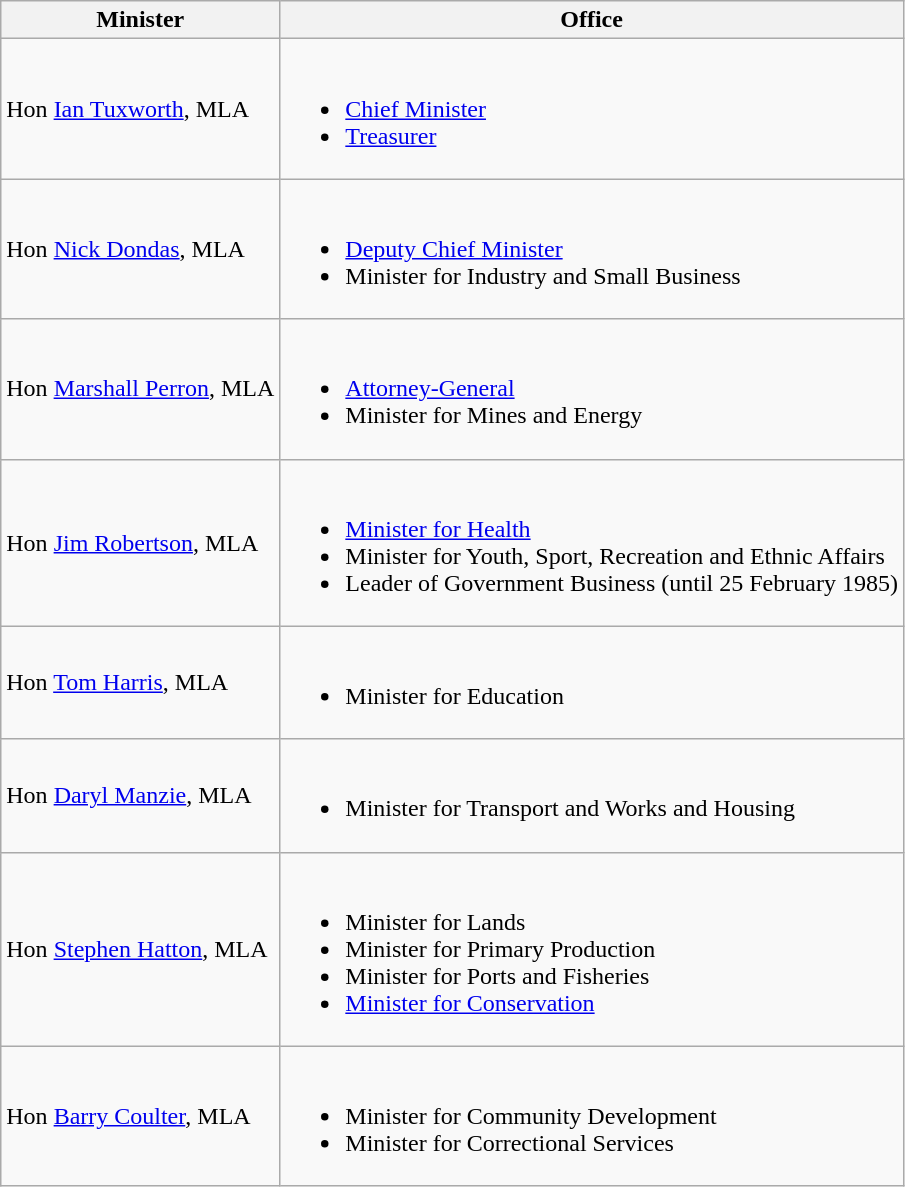<table class="wikitable">
<tr>
<th>Minister</th>
<th>Office</th>
</tr>
<tr>
<td>Hon <a href='#'>Ian Tuxworth</a>, MLA</td>
<td><br><ul><li><a href='#'>Chief Minister</a></li><li><a href='#'>Treasurer</a></li></ul></td>
</tr>
<tr>
<td>Hon <a href='#'>Nick Dondas</a>, MLA</td>
<td><br><ul><li><a href='#'>Deputy Chief Minister</a></li><li>Minister for Industry and Small Business</li></ul></td>
</tr>
<tr>
<td>Hon <a href='#'>Marshall Perron</a>, MLA</td>
<td><br><ul><li><a href='#'>Attorney-General</a></li><li>Minister for Mines and Energy</li></ul></td>
</tr>
<tr>
<td>Hon <a href='#'>Jim Robertson</a>, MLA</td>
<td><br><ul><li><a href='#'>Minister for Health</a></li><li>Minister for Youth, Sport, Recreation and Ethnic Affairs</li><li>Leader of Government Business (until 25 February 1985)</li></ul></td>
</tr>
<tr>
<td>Hon <a href='#'>Tom Harris</a>, MLA</td>
<td><br><ul><li>Minister for Education</li></ul></td>
</tr>
<tr>
<td>Hon <a href='#'>Daryl Manzie</a>, MLA</td>
<td><br><ul><li>Minister for Transport and Works and Housing</li></ul></td>
</tr>
<tr>
<td>Hon <a href='#'>Stephen Hatton</a>, MLA</td>
<td><br><ul><li>Minister for Lands</li><li>Minister for Primary Production</li><li>Minister for Ports and Fisheries</li><li><a href='#'>Minister for Conservation</a></li></ul></td>
</tr>
<tr>
<td>Hon <a href='#'>Barry Coulter</a>, MLA</td>
<td><br><ul><li>Minister for Community Development</li><li>Minister for Correctional Services</li></ul></td>
</tr>
</table>
